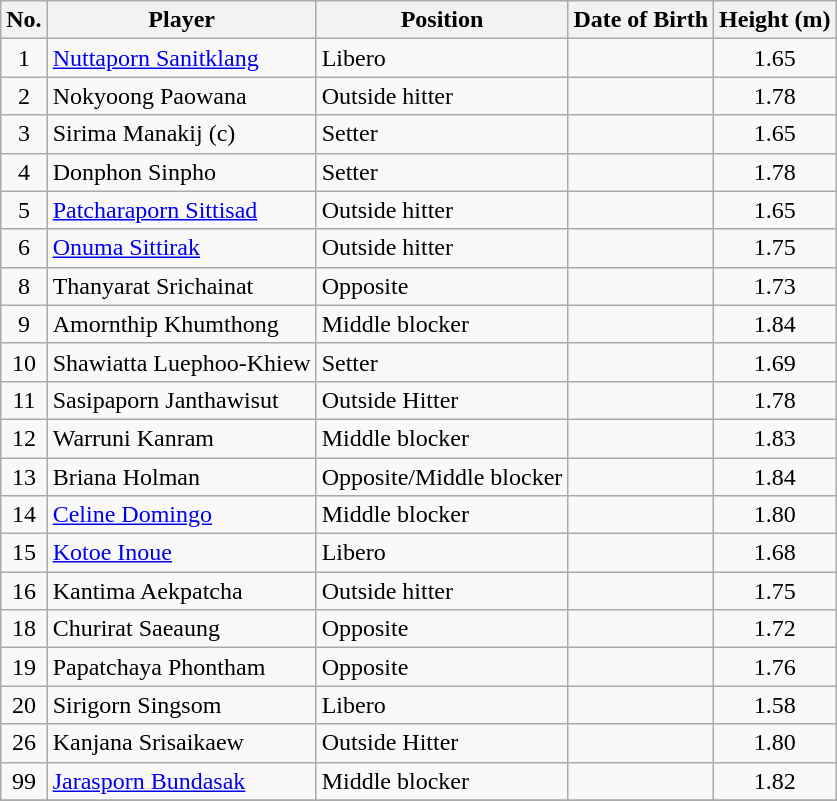<table class="wikitable sortable">
<tr>
<th>No.</th>
<th>Player</th>
<th>Position</th>
<th>Date of Birth</th>
<th>Height (m)</th>
</tr>
<tr>
<td align="center">1</td>
<td> <a href='#'>Nuttaporn Sanitklang</a></td>
<td>Libero</td>
<td></td>
<td align="center">1.65</td>
</tr>
<tr>
<td align="center">2</td>
<td> Nokyoong Paowana</td>
<td>Outside hitter</td>
<td></td>
<td align="center">1.78</td>
</tr>
<tr>
<td align="center">3</td>
<td> Sirima Manakij (c)</td>
<td>Setter</td>
<td></td>
<td align="center">1.65</td>
</tr>
<tr>
<td align="center">4</td>
<td> Donphon Sinpho</td>
<td>Setter</td>
<td></td>
<td align="center">1.78</td>
</tr>
<tr>
<td align="center">5</td>
<td> <a href='#'>Patcharaporn Sittisad</a></td>
<td>Outside hitter</td>
<td></td>
<td align="center">1.65</td>
</tr>
<tr>
<td align="center">6</td>
<td> <a href='#'>Onuma Sittirak</a></td>
<td>Outside hitter</td>
<td></td>
<td align="center">1.75</td>
</tr>
<tr>
<td align="center">8</td>
<td> Thanyarat Srichainat</td>
<td>Opposite</td>
<td></td>
<td align="center">1.73</td>
</tr>
<tr>
<td align="center">9</td>
<td> Amornthip Khumthong</td>
<td>Middle blocker</td>
<td></td>
<td align="center">1.84</td>
</tr>
<tr>
<td align="center">10</td>
<td> Shawiatta Luephoo-Khiew</td>
<td>Setter</td>
<td></td>
<td align="center">1.69</td>
</tr>
<tr>
<td align="center">11</td>
<td> Sasipaporn Janthawisut</td>
<td>Outside Hitter</td>
<td></td>
<td align="center">1.78</td>
</tr>
<tr>
<td align="center">12</td>
<td> Warruni Kanram</td>
<td>Middle blocker</td>
<td></td>
<td align="center">1.83</td>
</tr>
<tr>
<td align="center">13</td>
<td> Briana Holman</td>
<td>Opposite/Middle blocker</td>
<td></td>
<td align="center">1.84</td>
</tr>
<tr>
<td align="center">14</td>
<td> <a href='#'>Celine Domingo</a></td>
<td>Middle blocker</td>
<td></td>
<td align="center">1.80</td>
</tr>
<tr>
<td align="center">15</td>
<td> <a href='#'>Kotoe Inoue</a></td>
<td>Libero</td>
<td></td>
<td align="center">1.68</td>
</tr>
<tr>
<td align="center">16</td>
<td> Kantima Aekpatcha</td>
<td>Outside hitter</td>
<td></td>
<td align="center">1.75</td>
</tr>
<tr>
<td align="center">18</td>
<td> Churirat Saeaung</td>
<td>Opposite</td>
<td></td>
<td align="center">1.72</td>
</tr>
<tr>
<td align="center">19</td>
<td> Papatchaya Phontham</td>
<td>Opposite</td>
<td></td>
<td align="center">1.76</td>
</tr>
<tr>
<td align="center">20</td>
<td> Sirigorn Singsom</td>
<td>Libero</td>
<td></td>
<td align="center">1.58</td>
</tr>
<tr>
<td align="center">26</td>
<td> Kanjana Srisaikaew</td>
<td>Outside Hitter</td>
<td></td>
<td align="center">1.80</td>
</tr>
<tr>
<td align="center">99</td>
<td> <a href='#'>Jarasporn Bundasak </a></td>
<td>Middle blocker</td>
<td></td>
<td align="center">1.82</td>
</tr>
<tr>
</tr>
</table>
